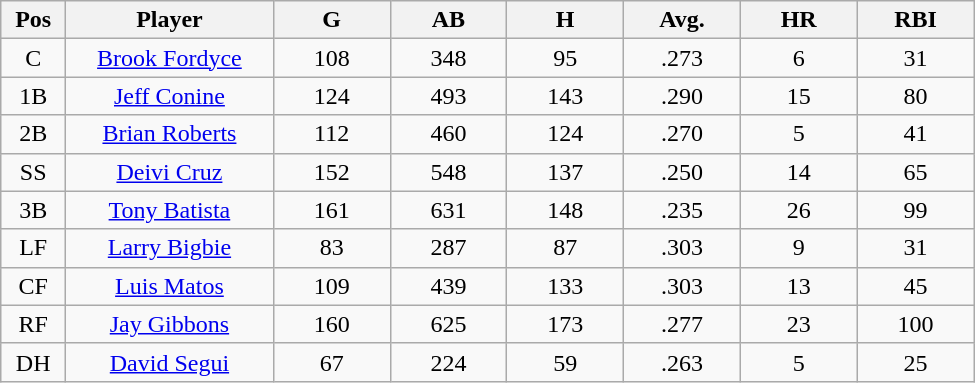<table class="wikitable sortable">
<tr>
<th bgcolor="#DDDDFF" width="5%">Pos</th>
<th bgcolor="#DDDDFF" width="16%">Player</th>
<th bgcolor="#DDDDFF" width="9%">G</th>
<th bgcolor="#DDDDFF" width="9%">AB</th>
<th bgcolor="#DDDDFF" width="9%">H</th>
<th bgcolor="#DDDDFF" width="9%">Avg.</th>
<th bgcolor="#DDDDFF" width="9%">HR</th>
<th bgcolor="#DDDDFF" width="9%">RBI</th>
</tr>
<tr align=center>
<td>C</td>
<td><a href='#'>Brook Fordyce</a></td>
<td>108</td>
<td>348</td>
<td>95</td>
<td>.273</td>
<td>6</td>
<td>31</td>
</tr>
<tr align=center>
<td>1B</td>
<td><a href='#'>Jeff Conine</a></td>
<td>124</td>
<td>493</td>
<td>143</td>
<td>.290</td>
<td>15</td>
<td>80</td>
</tr>
<tr align=center>
<td>2B</td>
<td><a href='#'>Brian Roberts</a></td>
<td>112</td>
<td>460</td>
<td>124</td>
<td>.270</td>
<td>5</td>
<td>41</td>
</tr>
<tr align=center>
<td>SS</td>
<td><a href='#'>Deivi Cruz</a></td>
<td>152</td>
<td>548</td>
<td>137</td>
<td>.250</td>
<td>14</td>
<td>65</td>
</tr>
<tr align=center>
<td>3B</td>
<td><a href='#'>Tony Batista</a></td>
<td>161</td>
<td>631</td>
<td>148</td>
<td>.235</td>
<td>26</td>
<td>99</td>
</tr>
<tr align=center>
<td>LF</td>
<td><a href='#'>Larry Bigbie</a></td>
<td>83</td>
<td>287</td>
<td>87</td>
<td>.303</td>
<td>9</td>
<td>31</td>
</tr>
<tr align=center>
<td>CF</td>
<td><a href='#'>Luis Matos</a></td>
<td>109</td>
<td>439</td>
<td>133</td>
<td>.303</td>
<td>13</td>
<td>45</td>
</tr>
<tr align=center>
<td>RF</td>
<td><a href='#'>Jay Gibbons</a></td>
<td>160</td>
<td>625</td>
<td>173</td>
<td>.277</td>
<td>23</td>
<td>100</td>
</tr>
<tr align=center>
<td>DH</td>
<td><a href='#'>David Segui</a></td>
<td>67</td>
<td>224</td>
<td>59</td>
<td>.263</td>
<td>5</td>
<td>25</td>
</tr>
</table>
